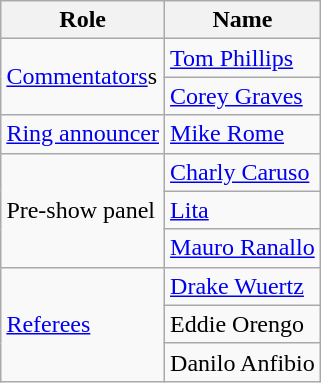<table class=wikitable style="margin: 0.5em 0 0.5em 1em; float: right; clear: right;">
<tr>
<th>Role</th>
<th>Name</th>
</tr>
<tr>
<td rowspan=2><a href='#'>Commentators</a>s</td>
<td><a href='#'>Tom Phillips</a></td>
</tr>
<tr>
<td><a href='#'>Corey Graves</a></td>
</tr>
<tr>
<td rowspan=1><a href='#'>Ring announcer</a></td>
<td><a href='#'>Mike Rome</a></td>
</tr>
<tr>
<td rowspan=3>Pre-show panel</td>
<td><a href='#'>Charly Caruso</a></td>
</tr>
<tr>
<td><a href='#'>Lita</a></td>
</tr>
<tr>
<td><a href='#'>Mauro Ranallo</a></td>
</tr>
<tr>
<td rowspan=3><a href='#'>Referees</a></td>
<td><a href='#'>Drake Wuertz</a></td>
</tr>
<tr>
<td>Eddie Orengo</td>
</tr>
<tr>
<td>Danilo Anfibio</td>
</tr>
</table>
